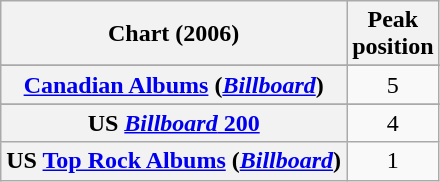<table class="wikitable sortable plainrowheaders" style="text-align:center">
<tr>
<th scope="col">Chart (2006)</th>
<th scope="col">Peak<br>position</th>
</tr>
<tr>
</tr>
<tr>
</tr>
<tr>
</tr>
<tr>
<th scope="row"><a href='#'>Canadian Albums</a> (<em><a href='#'>Billboard</a></em>)</th>
<td>5</td>
</tr>
<tr>
</tr>
<tr>
</tr>
<tr>
</tr>
<tr>
</tr>
<tr>
</tr>
<tr>
</tr>
<tr>
</tr>
<tr>
</tr>
<tr>
</tr>
<tr>
</tr>
<tr>
</tr>
<tr>
</tr>
<tr>
<th scope="row">US <a href='#'><em>Billboard</em> 200</a></th>
<td>4</td>
</tr>
<tr>
<th scope="row">US <a href='#'>Top Rock Albums</a> (<em><a href='#'>Billboard</a></em>)</th>
<td>1</td>
</tr>
</table>
